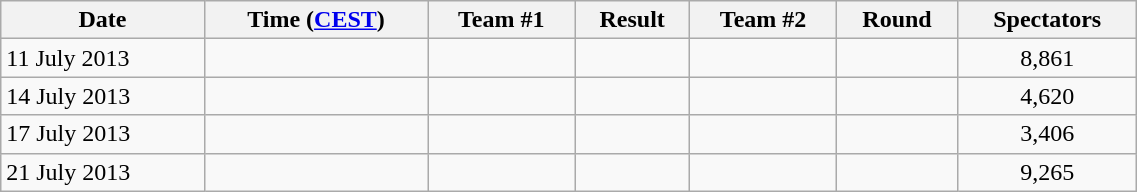<table class="wikitable" style="text-align: left;;" width="60%">
<tr>
<th>Date</th>
<th>Time (<a href='#'>CEST</a>)</th>
<th>Team #1</th>
<th>Result</th>
<th>Team #2</th>
<th>Round</th>
<th>Spectators</th>
</tr>
<tr>
<td>11 July 2013</td>
<td></td>
<td></td>
<td style="text-align:center;"></td>
<td></td>
<td></td>
<td style="text-align:center;">8,861</td>
</tr>
<tr>
<td>14 July 2013</td>
<td></td>
<td></td>
<td style="text-align:center;"></td>
<td></td>
<td></td>
<td style="text-align:center;">4,620</td>
</tr>
<tr>
<td>17 July 2013</td>
<td></td>
<td></td>
<td style="text-align:center;"></td>
<td></td>
<td></td>
<td style="text-align:center;">3,406</td>
</tr>
<tr>
<td>21 July 2013</td>
<td></td>
<td></td>
<td style="text-align:center;"></td>
<td></td>
<td></td>
<td style="text-align:center;">9,265</td>
</tr>
</table>
